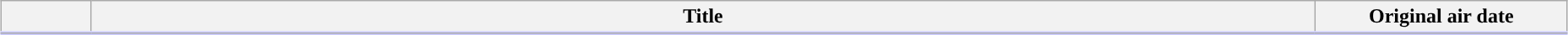<table class="wikitable" style="width:98%; margin:auto; background:#FFF;">
<tr style="border-bottom: 3px solid #CCF;">
<th style="width:4em;"></th>
<th>Title</th>
<th style="width:12em;">Original air date</th>
</tr>
<tr>
</tr>
</table>
